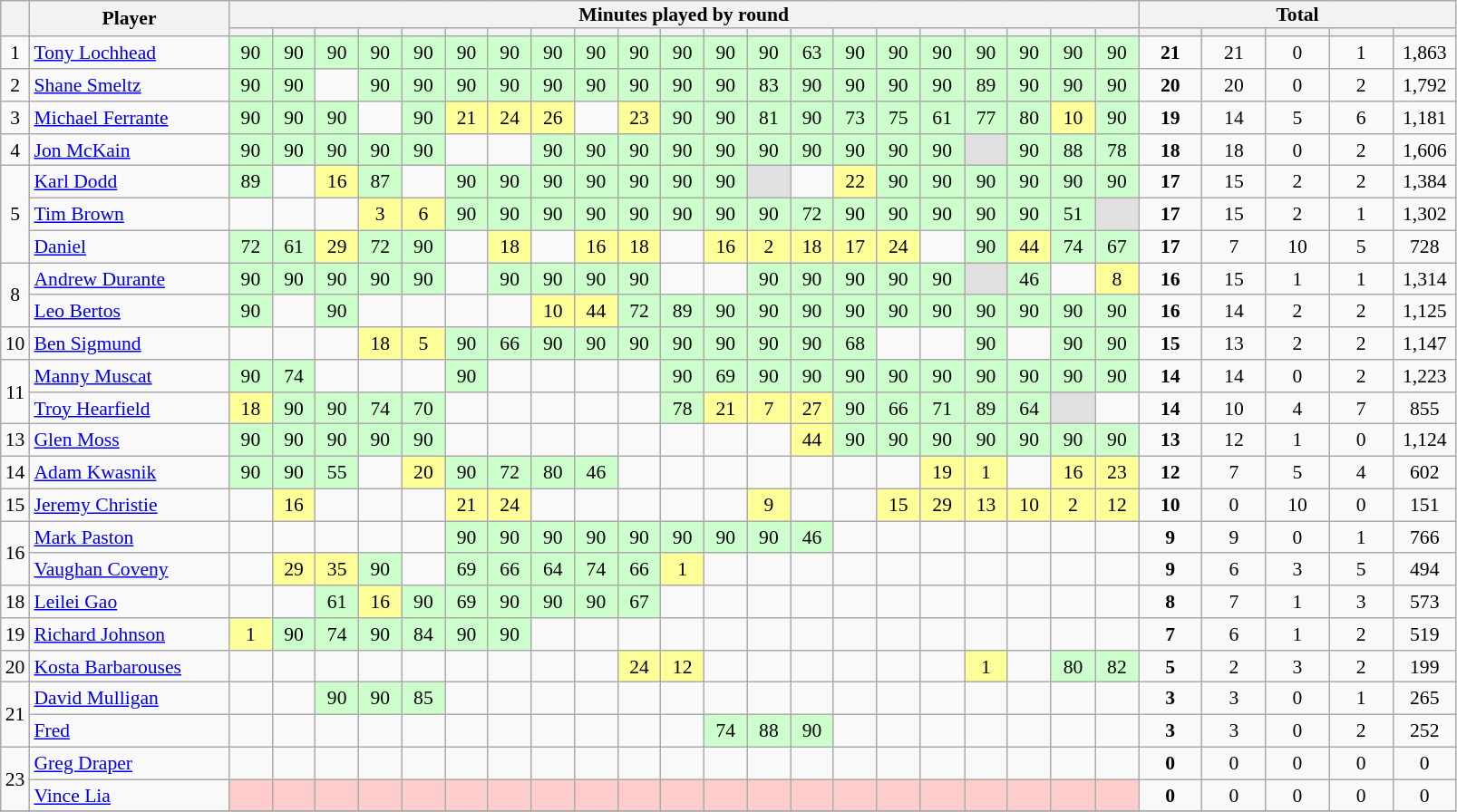<table class="wikitable" style="text-align:center; line-height: 90%; font-size:90%;">
<tr>
<th rowspan=2></th>
<th rowspan=2 width=140>Player</th>
<th colspan=21>Minutes played by round</th>
<th colspan=5>Total</th>
</tr>
<tr>
<th width=25></th>
<th width=25></th>
<th width=25></th>
<th width=25></th>
<th width=25></th>
<th width=25></th>
<th width=25></th>
<th width=25></th>
<th width=25></th>
<th width=25></th>
<th width=25></th>
<th width=25></th>
<th width=25></th>
<th width=25></th>
<th width=25></th>
<th width=25></th>
<th width=26></th>
<th width=25></th>
<th width=25></th>
<th width=26></th>
<th width=25></th>
<th width=40></th>
<th width=40></th>
<th width=40></th>
<th width=40></th>
<th width=40></th>
</tr>
<tr>
<td>1</td>
<td align=left height=17> <a href='#'>Tony Lochhead</a></td>
<td bgcolor=#CCFFCC>90</td>
<td bgcolor=#CCFFCC>90</td>
<td bgcolor=#CCFFCC>90</td>
<td bgcolor=#CCFFCC>90</td>
<td bgcolor=#CCFFCC>90</td>
<td bgcolor=#CCFFCC>90</td>
<td bgcolor=#CCFFCC>90</td>
<td bgcolor=#CCFFCC>90</td>
<td bgcolor=#CCFFCC>90</td>
<td bgcolor=#CCFFCC>90</td>
<td bgcolor=#CCFFCC>90</td>
<td bgcolor=#CCFFCC>90</td>
<td bgcolor=#CCFFCC>90</td>
<td bgcolor=#CCFFCC>63</td>
<td bgcolor=#CCFFCC>90</td>
<td bgcolor=#CCFFCC>90</td>
<td bgcolor=#CCFFCC>90</td>
<td bgcolor=#CCFFCC>90</td>
<td bgcolor=#CCFFCC>90</td>
<td bgcolor=#CCFFCC>90</td>
<td bgcolor=#CCFFCC>90</td>
<td><strong>21</strong></td>
<td>21</td>
<td>0</td>
<td>1</td>
<td>1,863</td>
</tr>
<tr>
<td>2</td>
<td align=left height=17> <a href='#'>Shane Smeltz</a></td>
<td bgcolor=#CCFFCC>90</td>
<td bgcolor=#CCFFCC>90</td>
<td></td>
<td bgcolor=#CCFFCC>90</td>
<td bgcolor=#CCFFCC>90</td>
<td bgcolor=#CCFFCC>90</td>
<td bgcolor=#CCFFCC>90</td>
<td bgcolor=#CCFFCC>90</td>
<td bgcolor=#CCFFCC>90</td>
<td bgcolor=#CCFFCC>90</td>
<td bgcolor=#CCFFCC>90</td>
<td bgcolor=#CCFFCC>90</td>
<td bgcolor=#CCFFCC>83</td>
<td bgcolor=#CCFFCC>90</td>
<td bgcolor=#CCFFCC>90</td>
<td bgcolor=#CCFFCC>90</td>
<td bgcolor=#CCFFCC>90</td>
<td bgcolor=#CCFFCC>89</td>
<td bgcolor=#CCFFCC>90</td>
<td bgcolor=#CCFFCC>90</td>
<td bgcolor=#CCFFCC>90</td>
<td><strong>20</strong></td>
<td>20</td>
<td>0</td>
<td>2</td>
<td>1,792</td>
</tr>
<tr>
<td>3</td>
<td align=left height=17> <a href='#'>Michael Ferrante</a></td>
<td bgcolor=#CCFFCC>90</td>
<td bgcolor=#CCFFCC>90</td>
<td bgcolor=#CCFFCC>90</td>
<td></td>
<td bgcolor=#CCFFCC>90</td>
<td bgcolor=#FFFF99>21</td>
<td bgcolor=#FFFF99>24</td>
<td bgcolor=#FFFF99>26</td>
<td></td>
<td bgcolor=#FFFF99>23</td>
<td bgcolor=#CCFFCC>90</td>
<td bgcolor=#CCFFCC>90</td>
<td bgcolor=#CCFFCC>81</td>
<td bgcolor=#CCFFCC>90</td>
<td bgcolor=#CCFFCC>73</td>
<td bgcolor=#CCFFCC>75</td>
<td bgcolor=#CCFFCC>61</td>
<td bgcolor=#CCFFCC>77</td>
<td bgcolor=#CCFFCC>80</td>
<td bgcolor=#FFFF99>10</td>
<td bgcolor=#CCFFCC>90</td>
<td><strong>19</strong></td>
<td>14</td>
<td>5</td>
<td>6</td>
<td>1,181</td>
</tr>
<tr>
<td>4</td>
<td align=left height=17> <a href='#'>Jon McKain</a></td>
<td bgcolor=#CCFFCC>90</td>
<td bgcolor=#CCFFCC>90</td>
<td bgcolor=#CCFFCC>90</td>
<td bgcolor=#CCFFCC>90</td>
<td bgcolor=#CCFFCC>90</td>
<td></td>
<td></td>
<td bgcolor=#CCFFCC>90</td>
<td bgcolor=#CCFFCC>90</td>
<td bgcolor=#CCFFCC>90</td>
<td bgcolor=#CCFFCC>90</td>
<td bgcolor=#CCFFCC>90</td>
<td bgcolor=#CCFFCC>90</td>
<td bgcolor=#CCFFCC>90</td>
<td bgcolor=#CCFFCC>90</td>
<td bgcolor=#CCFFCC>90</td>
<td bgcolor=#CCFFCC>90</td>
<td bgcolor=#E0E0E0></td>
<td bgcolor=#CCFFCC>90</td>
<td bgcolor=#CCFFCC>88</td>
<td bgcolor=#CCFFCC>78</td>
<td><strong>18</strong></td>
<td>18</td>
<td>0</td>
<td>2</td>
<td>1,606</td>
</tr>
<tr>
<td rowspan=3>5</td>
<td align=left height=17> <a href='#'>Karl Dodd</a></td>
<td bgcolor=#CCFFCC>89</td>
<td></td>
<td bgcolor=#FFFF99>16</td>
<td bgcolor=#CCFFCC>87</td>
<td></td>
<td bgcolor=#CCFFCC>90</td>
<td bgcolor=#CCFFCC>90</td>
<td bgcolor=#CCFFCC>90</td>
<td bgcolor=#CCFFCC>90</td>
<td bgcolor=#CCFFCC>90</td>
<td bgcolor=#CCFFCC>90</td>
<td bgcolor=#CCFFCC>90</td>
<td bgcolor=#E0E0E0></td>
<td></td>
<td bgcolor=#FFFF99>22</td>
<td bgcolor=#CCFFCC>90</td>
<td bgcolor=#CCFFCC>90</td>
<td bgcolor=#CCFFCC>90</td>
<td bgcolor=#CCFFCC>90</td>
<td bgcolor=#CCFFCC>90</td>
<td bgcolor=#CCFFCC>90</td>
<td><strong>17</strong></td>
<td>15</td>
<td>2</td>
<td>2</td>
<td>1,384</td>
</tr>
<tr>
<td align=left height=17> <a href='#'>Tim Brown</a></td>
<td></td>
<td></td>
<td></td>
<td bgcolor=#FFFF99>3</td>
<td bgcolor=#FFFF99>6</td>
<td bgcolor=#CCFFCC>90</td>
<td bgcolor=#CCFFCC>90</td>
<td bgcolor=#CCFFCC>90</td>
<td bgcolor=#CCFFCC>90</td>
<td bgcolor=#CCFFCC>90</td>
<td bgcolor=#CCFFCC>90</td>
<td bgcolor=#CCFFCC>90</td>
<td bgcolor=#CCFFCC>90</td>
<td bgcolor=#CCFFCC>72</td>
<td bgcolor=#CCFFCC>90</td>
<td bgcolor=#CCFFCC>90</td>
<td bgcolor=#CCFFCC>90</td>
<td bgcolor=#CCFFCC>90</td>
<td bgcolor=#CCFFCC>90</td>
<td bgcolor=#CCFFCC>51</td>
<td bgcolor=#E0E0E0></td>
<td><strong>17</strong></td>
<td>15</td>
<td>2</td>
<td>1</td>
<td>1,302</td>
</tr>
<tr>
<td align=left height=17> <a href='#'>Daniel</a></td>
<td bgcolor=#CCFFCC>72</td>
<td bgcolor=#CCFFCC>61</td>
<td bgcolor=#FFFF99>29</td>
<td bgcolor=#CCFFCC>72</td>
<td bgcolor=#CCFFCC>90</td>
<td></td>
<td bgcolor=#FFFF99>18</td>
<td></td>
<td bgcolor=#FFFF99>16</td>
<td bgcolor=#FFFF99>18</td>
<td></td>
<td bgcolor=#FFFF99>16</td>
<td bgcolor=#FFFF99>2</td>
<td bgcolor=#FFFF99>18</td>
<td bgcolor=#FFFF99>17</td>
<td bgcolor=#FFFF99>24</td>
<td></td>
<td bgcolor=#CCFFCC>90</td>
<td bgcolor=#FFFF99>44</td>
<td bgcolor=#CCFFCC>74</td>
<td bgcolor=#CCFFCC>67</td>
<td><strong>17</strong></td>
<td>7</td>
<td>10</td>
<td>5</td>
<td>728</td>
</tr>
<tr>
<td rowspan=2>8</td>
<td align=left height=17> <a href='#'>Andrew Durante</a></td>
<td bgcolor=#CCFFCC>90</td>
<td bgcolor=#CCFFCC>90</td>
<td bgcolor=#CCFFCC>90</td>
<td bgcolor=#CCFFCC>90</td>
<td bgcolor=#CCFFCC>90</td>
<td></td>
<td bgcolor=#CCFFCC>90</td>
<td bgcolor=#CCFFCC>90</td>
<td bgcolor=#CCFFCC>90</td>
<td bgcolor=#CCFFCC>90</td>
<td></td>
<td></td>
<td bgcolor=#CCFFCC>90</td>
<td bgcolor=#CCFFCC>90</td>
<td bgcolor=#CCFFCC>90</td>
<td bgcolor=#CCFFCC>90</td>
<td bgcolor=#CCFFCC>90</td>
<td bgcolor=#E0E0E0></td>
<td bgcolor=#CCFFCC>46</td>
<td></td>
<td bgcolor=#FFFF99>8</td>
<td><strong>16</strong></td>
<td>15</td>
<td>1</td>
<td>1</td>
<td>1,314</td>
</tr>
<tr>
<td align=left height=17> <a href='#'>Leo Bertos</a></td>
<td bgcolor=#CCFFCC>90</td>
<td></td>
<td bgcolor=#CCFFCC>90</td>
<td></td>
<td></td>
<td></td>
<td></td>
<td bgcolor=#FFFF99>10</td>
<td bgcolor=#FFFF99>44</td>
<td bgcolor=#CCFFCC>72</td>
<td bgcolor=#CCFFCC>89</td>
<td bgcolor=#CCFFCC>90</td>
<td bgcolor=#CCFFCC>90</td>
<td bgcolor=#CCFFCC>90</td>
<td bgcolor=#CCFFCC>90</td>
<td bgcolor=#CCFFCC>90</td>
<td bgcolor=#CCFFCC>90</td>
<td bgcolor=#CCFFCC>90</td>
<td bgcolor=#CCFFCC>90</td>
<td bgcolor=#CCFFCC>90</td>
<td bgcolor=#CCFFCC>90</td>
<td><strong>16</strong></td>
<td>14</td>
<td>2</td>
<td>2</td>
<td>1,125</td>
</tr>
<tr>
<td>10</td>
<td align=left height=17> <a href='#'>Ben Sigmund</a></td>
<td></td>
<td></td>
<td></td>
<td bgcolor=#FFFF99>18</td>
<td bgcolor=#FFFF99>5</td>
<td bgcolor=#CCFFCC>90</td>
<td bgcolor=#CCFFCC>66</td>
<td bgcolor=#CCFFCC>90</td>
<td bgcolor=#CCFFCC>90</td>
<td bgcolor=#CCFFCC>90</td>
<td bgcolor=#CCFFCC>90</td>
<td bgcolor=#CCFFCC>90</td>
<td bgcolor=#CCFFCC>90</td>
<td bgcolor=#CCFFCC>90</td>
<td bgcolor=#CCFFCC>68</td>
<td></td>
<td></td>
<td bgcolor=#CCFFCC>90</td>
<td></td>
<td bgcolor=#CCFFCC>90</td>
<td bgcolor=#CCFFCC>90</td>
<td><strong>15</strong></td>
<td>13</td>
<td>2</td>
<td>2</td>
<td>1,147</td>
</tr>
<tr>
<td rowspan=2>11</td>
<td align=left height=17> <a href='#'>Manny Muscat</a></td>
<td bgcolor=#CCFFCC>90</td>
<td bgcolor=#CCFFCC>74</td>
<td></td>
<td></td>
<td></td>
<td bgcolor=#CCFFCC>90</td>
<td></td>
<td></td>
<td></td>
<td></td>
<td bgcolor=#CCFFCC>90</td>
<td bgcolor=#CCFFCC>69</td>
<td bgcolor=#CCFFCC>90</td>
<td bgcolor=#CCFFCC>90</td>
<td bgcolor=#CCFFCC>90</td>
<td bgcolor=#CCFFCC>90</td>
<td bgcolor=#CCFFCC>90</td>
<td bgcolor=#CCFFCC>90</td>
<td bgcolor=#CCFFCC>90</td>
<td bgcolor=#CCFFCC>90</td>
<td bgcolor=#CCFFCC>90</td>
<td><strong>14</strong></td>
<td>14</td>
<td>0</td>
<td>2</td>
<td>1,223</td>
</tr>
<tr>
<td align=left height=17> <a href='#'>Troy Hearfield</a></td>
<td bgcolor=#FFFF99>18</td>
<td bgcolor=#CCFFCC>90</td>
<td bgcolor=#CCFFCC>90</td>
<td bgcolor=#CCFFCC>74</td>
<td bgcolor=#CCFFCC>70</td>
<td></td>
<td></td>
<td></td>
<td></td>
<td></td>
<td bgcolor=#CCFFCC>78</td>
<td bgcolor=#FFFF99>21</td>
<td bgcolor=#FFFF99>7</td>
<td bgcolor=#FFFF99>27</td>
<td bgcolor=#CCFFCC>90</td>
<td bgcolor=#CCFFCC>66</td>
<td bgcolor=#CCFFCC>71</td>
<td bgcolor=#CCFFCC>89</td>
<td bgcolor=#CCFFCC>64</td>
<td bgcolor=#E0E0E0></td>
<td></td>
<td><strong>14</strong></td>
<td>10</td>
<td>4</td>
<td>7</td>
<td>855</td>
</tr>
<tr>
<td>13</td>
<td align=left height=17> <a href='#'>Glen Moss</a></td>
<td bgcolor=#CCFFCC>90</td>
<td bgcolor=#CCFFCC>90</td>
<td bgcolor=#CCFFCC>90</td>
<td bgcolor=#CCFFCC>90</td>
<td bgcolor=#CCFFCC>90</td>
<td></td>
<td></td>
<td></td>
<td></td>
<td></td>
<td></td>
<td></td>
<td></td>
<td bgcolor=#FFFF99>44</td>
<td bgcolor=#CCFFCC>90</td>
<td bgcolor=#CCFFCC>90</td>
<td bgcolor=#CCFFCC>90</td>
<td bgcolor=#CCFFCC>90</td>
<td bgcolor=#CCFFCC>90</td>
<td bgcolor=#CCFFCC>90</td>
<td bgcolor=#CCFFCC>90</td>
<td><strong>13</strong></td>
<td>12</td>
<td>1</td>
<td>0</td>
<td>1,124</td>
</tr>
<tr>
<td>14</td>
<td align=left height=17> <a href='#'>Adam Kwasnik</a></td>
<td bgcolor=#CCFFCC>90</td>
<td bgcolor=#CCFFCC>90</td>
<td bgcolor=#CCFFCC>55</td>
<td></td>
<td bgcolor=#FFFF99>20</td>
<td bgcolor=#CCFFCC>90</td>
<td bgcolor=#CCFFCC>72</td>
<td bgcolor=#CCFFCC>80</td>
<td bgcolor=#CCFFCC>46</td>
<td></td>
<td></td>
<td></td>
<td></td>
<td></td>
<td></td>
<td></td>
<td bgcolor=#FFFF99>19</td>
<td bgcolor=#FFFF99>1</td>
<td></td>
<td bgcolor=#FFFF99>16</td>
<td bgcolor=#FFFF99>23</td>
<td><strong>12</strong></td>
<td>7</td>
<td>5</td>
<td>4</td>
<td>602</td>
</tr>
<tr>
<td>15</td>
<td align=left height=17> <a href='#'>Jeremy Christie</a></td>
<td></td>
<td bgcolor=#FFFF99>16</td>
<td></td>
<td></td>
<td></td>
<td bgcolor=#FFFF99>21</td>
<td bgcolor=#FFFF99>24</td>
<td></td>
<td></td>
<td></td>
<td></td>
<td></td>
<td bgcolor=#FFFF99>9</td>
<td></td>
<td></td>
<td bgcolor=#FFFF99>15</td>
<td bgcolor=#FFFF99>29</td>
<td bgcolor=#FFFF99>13</td>
<td bgcolor=#FFFF99>10</td>
<td bgcolor=#FFFF99>2</td>
<td bgcolor=#FFFF99>12</td>
<td><strong>10</strong></td>
<td>0</td>
<td>10</td>
<td>0</td>
<td>151</td>
</tr>
<tr>
<td rowspan=2>16</td>
<td align=left height=17> <a href='#'>Mark Paston</a></td>
<td></td>
<td></td>
<td></td>
<td></td>
<td></td>
<td bgcolor=#CCFFCC>90</td>
<td bgcolor=#CCFFCC>90</td>
<td bgcolor=#CCFFCC>90</td>
<td bgcolor=#CCFFCC>90</td>
<td bgcolor=#CCFFCC>90</td>
<td bgcolor=#CCFFCC>90</td>
<td bgcolor=#CCFFCC>90</td>
<td bgcolor=#CCFFCC>90</td>
<td bgcolor=#CCFFCC>46</td>
<td></td>
<td></td>
<td></td>
<td></td>
<td></td>
<td></td>
<td></td>
<td><strong>9</strong></td>
<td>9</td>
<td>0</td>
<td>1</td>
<td>766</td>
</tr>
<tr>
<td align=left height=17> <a href='#'>Vaughan Coveny</a></td>
<td></td>
<td bgcolor=#FFFF99>29</td>
<td bgcolor=#FFFF99>35</td>
<td bgcolor=#CCFFCC>90</td>
<td></td>
<td bgcolor=#CCFFCC>69</td>
<td bgcolor=#CCFFCC>66</td>
<td bgcolor=#CCFFCC>64</td>
<td bgcolor=#CCFFCC>74</td>
<td bgcolor=#CCFFCC>66</td>
<td bgcolor=#FFFF99>1</td>
<td></td>
<td></td>
<td></td>
<td></td>
<td></td>
<td></td>
<td></td>
<td></td>
<td></td>
<td></td>
<td><strong>9</strong></td>
<td>6</td>
<td>3</td>
<td>5</td>
<td>494</td>
</tr>
<tr>
<td>18</td>
<td align=left height=17> <a href='#'>Leilei Gao</a></td>
<td></td>
<td></td>
<td bgcolor=#CCFFCC>61</td>
<td bgcolor=#FFFF99>16</td>
<td bgcolor=#CCFFCC>90</td>
<td bgcolor=#CCFFCC>69</td>
<td bgcolor=#CCFFCC>90</td>
<td bgcolor=#CCFFCC>90</td>
<td bgcolor=#CCFFCC>90</td>
<td bgcolor=#CCFFCC>67</td>
<td></td>
<td></td>
<td></td>
<td></td>
<td></td>
<td></td>
<td></td>
<td></td>
<td></td>
<td></td>
<td></td>
<td><strong>8</strong></td>
<td>7</td>
<td>1</td>
<td>3</td>
<td>573</td>
</tr>
<tr>
<td>19</td>
<td align=left height=17> <a href='#'>Richard Johnson</a></td>
<td bgcolor=#FFFF99>1</td>
<td bgcolor=#CCFFCC>90</td>
<td bgcolor=#CCFFCC>74</td>
<td bgcolor=#CCFFCC>90</td>
<td bgcolor=#CCFFCC>84</td>
<td bgcolor=#CCFFCC>90</td>
<td bgcolor=#CCFFCC>90</td>
<td></td>
<td></td>
<td></td>
<td></td>
<td></td>
<td></td>
<td></td>
<td></td>
<td></td>
<td></td>
<td></td>
<td></td>
<td></td>
<td></td>
<td><strong>7</strong></td>
<td>6</td>
<td>1</td>
<td>2</td>
<td>519</td>
</tr>
<tr>
<td>20</td>
<td align=left height=17> <a href='#'>Kosta Barbarouses</a></td>
<td></td>
<td></td>
<td></td>
<td></td>
<td></td>
<td></td>
<td></td>
<td></td>
<td></td>
<td bgcolor=#FFFF99>24</td>
<td bgcolor=#FFFF99>12</td>
<td></td>
<td></td>
<td></td>
<td></td>
<td></td>
<td></td>
<td bgcolor=#FFFF99>1</td>
<td></td>
<td bgcolor=#CCFFCC>80</td>
<td bgcolor=#CCFFCC>82</td>
<td><strong>5</strong></td>
<td>2</td>
<td>3</td>
<td>2</td>
<td>199</td>
</tr>
<tr>
<td rowspan=2>21</td>
<td align=left height=17> <a href='#'>David Mulligan</a></td>
<td></td>
<td></td>
<td bgcolor=#CCFFCC>90</td>
<td bgcolor=#CCFFCC>90</td>
<td bgcolor=#CCFFCC>85</td>
<td></td>
<td></td>
<td></td>
<td></td>
<td></td>
<td></td>
<td></td>
<td></td>
<td></td>
<td></td>
<td></td>
<td></td>
<td></td>
<td></td>
<td></td>
<td></td>
<td><strong>3</strong></td>
<td>3</td>
<td>0</td>
<td>1</td>
<td>265</td>
</tr>
<tr>
<td align=left height=17> <a href='#'>Fred</a></td>
<td></td>
<td></td>
<td></td>
<td></td>
<td></td>
<td></td>
<td></td>
<td></td>
<td></td>
<td></td>
<td></td>
<td bgcolor=#CCFFCC>74</td>
<td bgcolor=#CCFFCC>88</td>
<td bgcolor=#CCFFCC>90</td>
<td></td>
<td></td>
<td></td>
<td></td>
<td></td>
<td></td>
<td></td>
<td><strong>3</strong></td>
<td>3</td>
<td>0</td>
<td>2</td>
<td>252</td>
</tr>
<tr>
<td rowspan=2>23</td>
<td align=left height=17> <a href='#'>Greg Draper</a></td>
<td></td>
<td></td>
<td></td>
<td></td>
<td></td>
<td></td>
<td></td>
<td></td>
<td></td>
<td></td>
<td></td>
<td></td>
<td></td>
<td></td>
<td></td>
<td></td>
<td></td>
<td></td>
<td></td>
<td></td>
<td></td>
<td><strong>0</strong></td>
<td>0</td>
<td>0</td>
<td>0</td>
<td>0</td>
</tr>
<tr>
<td align=left height=17> <a href='#'>Vince Lia</a></td>
<td bgcolor=#FFCCCC></td>
<td bgcolor=#FFCCCC></td>
<td bgcolor=#FFCCCC></td>
<td bgcolor=#FFCCCC></td>
<td bgcolor=#FFCCCC></td>
<td bgcolor=#FFCCCC></td>
<td bgcolor=#FFCCCC></td>
<td bgcolor=#FFCCCC></td>
<td bgcolor=#FFCCCC></td>
<td bgcolor=#FFCCCC></td>
<td bgcolor=#FFCCCC></td>
<td bgcolor=#FFCCCC></td>
<td bgcolor=#FFCCCC></td>
<td bgcolor=#FFCCCC></td>
<td bgcolor=#FFCCCC></td>
<td bgcolor=#FFCCCC></td>
<td bgcolor=#FFCCCC></td>
<td bgcolor=#FFCCCC></td>
<td bgcolor=#FFCCCC></td>
<td bgcolor=#FFCCCC></td>
<td bgcolor=#FFCCCC></td>
<td><strong>0</strong></td>
<td>0</td>
<td>0</td>
<td>0</td>
<td>0</td>
</tr>
<tr>
</tr>
</table>
